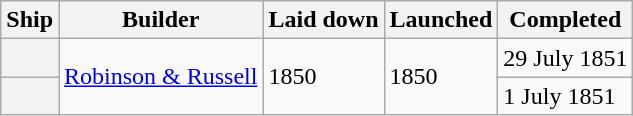<table class="wikitable plainrowheaders">
<tr>
<th scope="col">Ship</th>
<th scope="col">Builder</th>
<th scope="col">Laid down</th>
<th scope="col">Launched</th>
<th scope="col">Completed</th>
</tr>
<tr>
<th scope="row"></th>
<td rowspan=2><a href='#'>Robinson & Russell</a></td>
<td rowspan=2>1850</td>
<td rowspan=2>1850</td>
<td>29 July 1851</td>
</tr>
<tr>
<th scope="row"></th>
<td>1 July 1851</td>
</tr>
</table>
